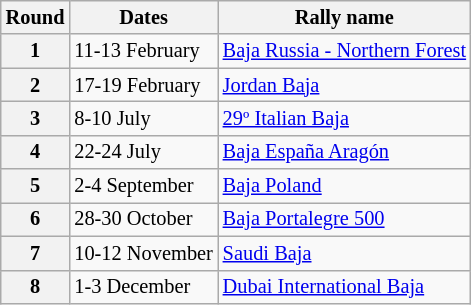<table class="wikitable" style="font-size: 85%">
<tr>
<th>Round</th>
<th>Dates</th>
<th>Rally name</th>
</tr>
<tr>
<th>1</th>
<td>11-13 February</td>
<td> <a href='#'>Baja Russia - Northern Forest</a></td>
</tr>
<tr>
<th>2</th>
<td>17-19 February</td>
<td> <a href='#'>Jordan Baja</a></td>
</tr>
<tr>
<th>3</th>
<td>8-10 July</td>
<td> <a href='#'>29º Italian Baja</a></td>
</tr>
<tr>
<th>4</th>
<td>22-24 July</td>
<td> <a href='#'>Baja España Aragón</a></td>
</tr>
<tr>
<th>5</th>
<td>2-4 September</td>
<td> <a href='#'>Baja Poland</a></td>
</tr>
<tr>
<th>6</th>
<td>28-30 October</td>
<td> <a href='#'>Baja Portalegre 500</a></td>
</tr>
<tr>
<th>7</th>
<td>10-12 November</td>
<td> <a href='#'>Saudi Baja</a></td>
</tr>
<tr>
<th>8</th>
<td>1-3 December</td>
<td> <a href='#'>Dubai International Baja</a></td>
</tr>
</table>
